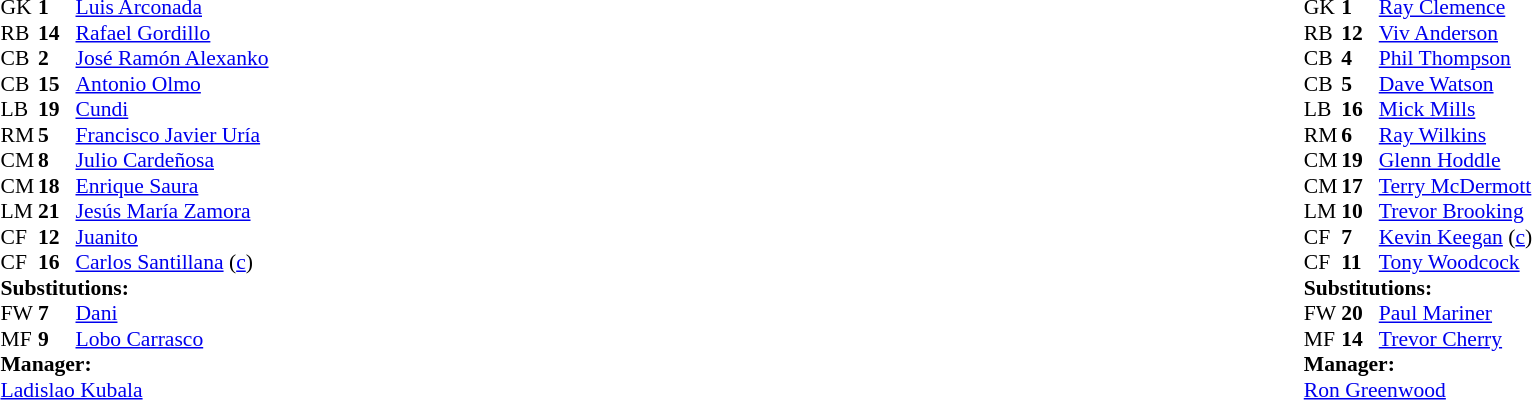<table style="width:100%;">
<tr>
<td style="vertical-align:top; width:40%;"><br><table style="font-size:90%" cellspacing="0" cellpadding="0">
<tr>
<th width="25"></th>
<th width="25"></th>
</tr>
<tr>
<td>GK</td>
<td><strong>1</strong></td>
<td><a href='#'>Luis Arconada</a></td>
</tr>
<tr>
<td>RB</td>
<td><strong>14</strong></td>
<td><a href='#'>Rafael Gordillo</a></td>
</tr>
<tr>
<td>CB</td>
<td><strong>2</strong></td>
<td><a href='#'>José Ramón Alexanko</a></td>
</tr>
<tr>
<td>CB</td>
<td><strong>15</strong></td>
<td><a href='#'>Antonio Olmo</a></td>
</tr>
<tr>
<td>LB</td>
<td><strong>19</strong></td>
<td><a href='#'>Cundi</a></td>
</tr>
<tr>
<td>RM</td>
<td><strong>5</strong></td>
<td><a href='#'>Francisco Javier Uría</a></td>
</tr>
<tr>
<td>CM</td>
<td><strong>8</strong></td>
<td><a href='#'>Julio Cardeñosa</a></td>
<td></td>
<td></td>
</tr>
<tr>
<td>CM</td>
<td><strong>18</strong></td>
<td><a href='#'>Enrique Saura</a></td>
</tr>
<tr>
<td>LM</td>
<td><strong>21</strong></td>
<td><a href='#'>Jesús María Zamora</a></td>
</tr>
<tr>
<td>CF</td>
<td><strong>12</strong></td>
<td><a href='#'>Juanito</a></td>
<td></td>
<td></td>
</tr>
<tr>
<td>CF</td>
<td><strong>16</strong></td>
<td><a href='#'>Carlos Santillana</a> (<a href='#'>c</a>)</td>
</tr>
<tr>
<td colspan=3><strong>Substitutions:</strong></td>
</tr>
<tr>
<td>FW</td>
<td><strong>7</strong></td>
<td><a href='#'>Dani</a></td>
<td></td>
<td></td>
</tr>
<tr>
<td>MF</td>
<td><strong>9</strong></td>
<td><a href='#'>Lobo Carrasco</a></td>
<td></td>
<td></td>
</tr>
<tr>
<td colspan=3><strong>Manager:</strong></td>
</tr>
<tr>
<td colspan=3><a href='#'>Ladislao Kubala</a></td>
</tr>
</table>
</td>
<td valign="top"></td>
<td style="vertical-align:top; width:50%;"><br><table style="font-size:90%; margin:auto;" cellspacing="0" cellpadding="0">
<tr>
<th width=25></th>
<th width=25></th>
</tr>
<tr>
<td>GK</td>
<td><strong>1</strong></td>
<td><a href='#'>Ray Clemence</a></td>
</tr>
<tr>
<td>RB</td>
<td><strong>12</strong></td>
<td><a href='#'>Viv Anderson</a></td>
<td></td>
<td></td>
</tr>
<tr>
<td>CB</td>
<td><strong>4</strong></td>
<td><a href='#'>Phil Thompson</a></td>
</tr>
<tr>
<td>CB</td>
<td><strong>5</strong></td>
<td><a href='#'>Dave Watson</a></td>
</tr>
<tr>
<td>LB</td>
<td><strong>16</strong></td>
<td><a href='#'>Mick Mills</a></td>
</tr>
<tr>
<td>RM</td>
<td><strong>6</strong></td>
<td><a href='#'>Ray Wilkins</a></td>
</tr>
<tr>
<td>CM</td>
<td><strong>19</strong></td>
<td><a href='#'>Glenn Hoddle</a></td>
<td></td>
<td></td>
</tr>
<tr>
<td>CM</td>
<td><strong>17</strong></td>
<td><a href='#'>Terry McDermott</a></td>
<td></td>
</tr>
<tr>
<td>LM</td>
<td><strong>10</strong></td>
<td><a href='#'>Trevor Brooking</a></td>
</tr>
<tr>
<td>CF</td>
<td><strong>7</strong></td>
<td><a href='#'>Kevin Keegan</a> (<a href='#'>c</a>)</td>
</tr>
<tr>
<td>CF</td>
<td><strong>11</strong></td>
<td><a href='#'>Tony Woodcock</a></td>
</tr>
<tr>
<td colspan=3><strong>Substitutions:</strong></td>
</tr>
<tr>
<td>FW</td>
<td><strong>20</strong></td>
<td><a href='#'>Paul Mariner</a></td>
<td></td>
<td></td>
</tr>
<tr>
<td>MF</td>
<td><strong>14</strong></td>
<td><a href='#'>Trevor Cherry</a></td>
<td></td>
<td></td>
</tr>
<tr>
<td colspan=3><strong>Manager:</strong></td>
</tr>
<tr>
<td colspan=3><a href='#'>Ron Greenwood</a></td>
</tr>
</table>
</td>
</tr>
</table>
